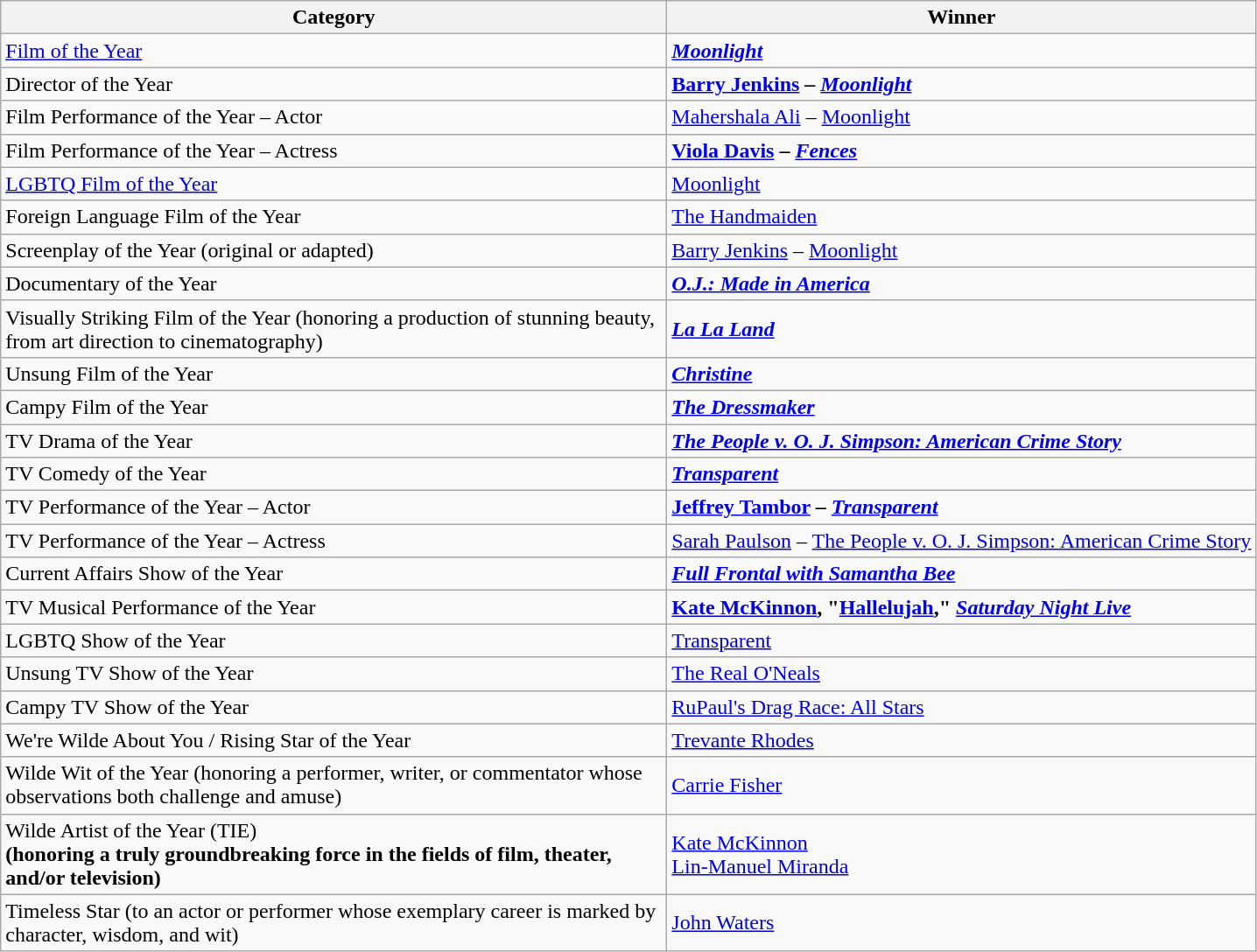<table class="wikitable">
<tr>
<th width="500">Category</th>
<th>Winner</th>
</tr>
<tr>
<td><a href='#'>Film of the Year</a></td>
<td><strong><em><a href='#'>Moonlight</a></em></strong></td>
</tr>
<tr>
<td>Director of the Year</td>
<td><strong><a href='#'>Barry Jenkins</a> – <em><a href='#'>Moonlight</a><strong><em></td>
</tr>
<tr>
<td>Film Performance of the Year – Actor</td>
<td></strong><a href='#'>Mahershala Ali</a> – </em><a href='#'>Moonlight</a></em></strong></td>
</tr>
<tr>
<td>Film Performance of the Year – Actress</td>
<td><strong><a href='#'>Viola Davis</a> – <em><a href='#'>Fences</a><strong><em></td>
</tr>
<tr>
<td><a href='#'>LGBTQ Film of the Year</a></td>
<td></em></strong><a href='#'>Moonlight</a><strong><em></td>
</tr>
<tr>
<td>Foreign Language Film of the Year</td>
<td></em></strong><a href='#'>The Handmaiden</a><strong><em></td>
</tr>
<tr>
<td>Screenplay of the Year (original or adapted)</td>
<td></strong><a href='#'>Barry Jenkins</a> – </em><a href='#'>Moonlight</a></em></strong></td>
</tr>
<tr>
<td>Documentary of the Year</td>
<td><strong><em><a href='#'>O.J.: Made in America</a></em></strong></td>
</tr>
<tr>
<td>Visually Striking Film of the Year (honoring a production of stunning beauty, from art direction to cinematography)</td>
<td><strong><em><a href='#'>La La Land</a></em></strong></td>
</tr>
<tr>
<td>Unsung Film of the Year</td>
<td><strong><em><a href='#'>Christine</a></em></strong></td>
</tr>
<tr>
<td>Campy Film of the Year</td>
<td><strong><em><a href='#'>The Dressmaker</a></em></strong></td>
</tr>
<tr>
<td>TV Drama of the Year</td>
<td><strong><em><a href='#'>The People v. O. J. Simpson: American Crime Story</a></em></strong></td>
</tr>
<tr>
<td>TV Comedy of the Year</td>
<td><strong><em><a href='#'>Transparent</a></em></strong></td>
</tr>
<tr>
<td>TV Performance of the Year – Actor</td>
<td><strong><a href='#'>Jeffrey Tambor</a> – <em><a href='#'>Transparent</a><strong><em></td>
</tr>
<tr>
<td>TV Performance of the Year – Actress</td>
<td></strong><a href='#'>Sarah Paulson</a> – </em><a href='#'>The People v. O. J. Simpson: American Crime Story</a></em></strong></td>
</tr>
<tr>
<td>Current Affairs Show of the Year</td>
<td><strong><em><a href='#'>Full Frontal with Samantha Bee</a></em></strong></td>
</tr>
<tr>
<td>TV Musical Performance of the Year</td>
<td><strong><a href='#'>Kate McKinnon</a>, "<a href='#'>Hallelujah</a>," <em><a href='#'>Saturday Night Live</a><strong><em></td>
</tr>
<tr>
<td>LGBTQ Show of the Year</td>
<td></em></strong><a href='#'>Transparent</a><strong><em></td>
</tr>
<tr>
<td>Unsung TV Show of the Year</td>
<td></em></strong><a href='#'>The Real O'Neals</a><strong><em></td>
</tr>
<tr>
<td>Campy TV Show of the Year</td>
<td></em></strong><a href='#'>RuPaul's Drag Race: All Stars</a><strong><em></td>
</tr>
<tr>
<td>We're Wilde About You / Rising Star of the Year</td>
<td></strong><a href='#'>Trevante Rhodes</a><strong></td>
</tr>
<tr>
<td>Wilde Wit of the Year (honoring a performer, writer, or commentator whose observations both challenge and amuse)</td>
<td></strong><a href='#'>Carrie Fisher</a><strong></td>
</tr>
<tr>
<td>Wilde Artist of the Year </strong>(TIE)<strong> <br> (honoring a truly groundbreaking force in the fields of film, theater, and/or television)</td>
<td></strong><a href='#'>Kate McKinnon</a><strong> <br> </strong><a href='#'>Lin-Manuel Miranda</a><strong></td>
</tr>
<tr>
<td>Timeless Star (to an actor or performer whose exemplary career is marked by character, wisdom, and wit)</td>
<td></strong><a href='#'>John Waters</a><strong></td>
</tr>
</table>
